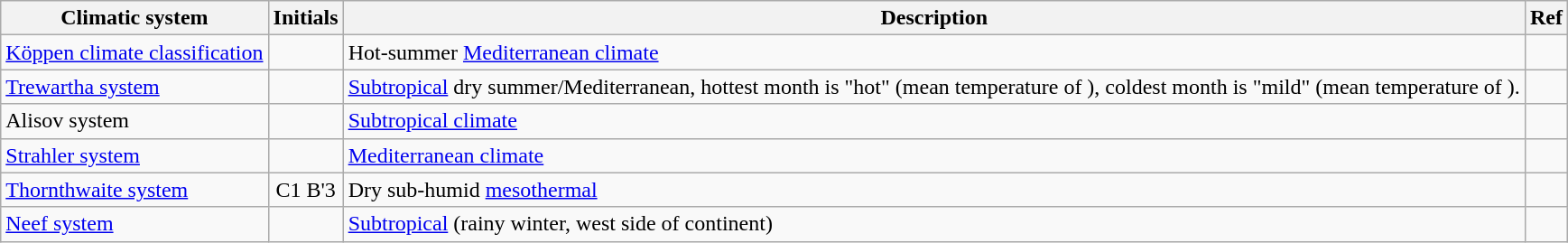<table class="wikitable">
<tr>
<th>Climatic system</th>
<th>Initials</th>
<th>Description</th>
<th>Ref</th>
</tr>
<tr>
<td><a href='#'>Köppen climate classification</a></td>
<td></td>
<td>Hot-summer <a href='#'>Mediterranean climate</a></td>
<td></td>
</tr>
<tr>
<td><a href='#'>Trewartha system</a></td>
<td></td>
<td><a href='#'>Subtropical</a> dry summer/Mediterranean, hottest month is "hot" (mean temperature of ), coldest month is "mild" (mean temperature of ).</td>
<td></td>
</tr>
<tr>
<td>Alisov system</td>
<td></td>
<td><a href='#'>Subtropical climate</a></td>
<td></td>
</tr>
<tr>
<td><a href='#'>Strahler system</a></td>
<td></td>
<td><a href='#'>Mediterranean climate</a></td>
<td></td>
</tr>
<tr>
<td><a href='#'>Thornthwaite system</a></td>
<td align=center>C1 B'3</td>
<td>Dry sub-humid <a href='#'>mesothermal</a></td>
<td></td>
</tr>
<tr>
<td><a href='#'>Neef system</a></td>
<td></td>
<td><a href='#'>Subtropical</a> (rainy winter, west side of continent)</td>
<td></td>
</tr>
</table>
